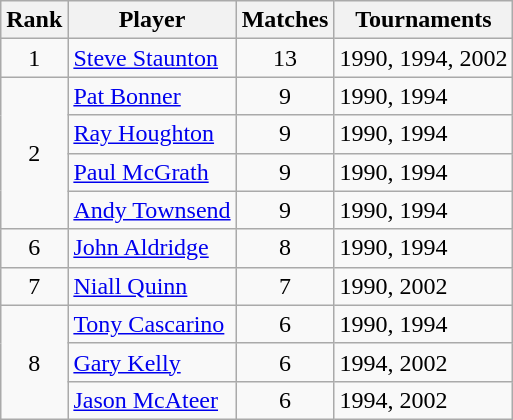<table class="wikitable" style="text-align: left;">
<tr>
<th>Rank</th>
<th>Player</th>
<th>Matches</th>
<th>Tournaments</th>
</tr>
<tr>
<td align=center>1</td>
<td><a href='#'>Steve Staunton</a></td>
<td align=center>13</td>
<td>1990, 1994, 2002</td>
</tr>
<tr>
<td rowspan=4 align=center>2</td>
<td><a href='#'>Pat Bonner</a></td>
<td align=center>9</td>
<td>1990, 1994</td>
</tr>
<tr>
<td><a href='#'>Ray Houghton</a></td>
<td align=center>9</td>
<td>1990, 1994</td>
</tr>
<tr>
<td><a href='#'>Paul McGrath</a></td>
<td align=center>9</td>
<td>1990, 1994</td>
</tr>
<tr>
<td><a href='#'>Andy Townsend</a></td>
<td align=center>9</td>
<td>1990, 1994</td>
</tr>
<tr>
<td align=center>6</td>
<td><a href='#'>John Aldridge</a></td>
<td align=center>8</td>
<td>1990, 1994</td>
</tr>
<tr>
<td align=center>7</td>
<td><a href='#'>Niall Quinn</a></td>
<td align=center>7</td>
<td>1990, 2002</td>
</tr>
<tr>
<td rowspan=3 align=center>8</td>
<td><a href='#'>Tony Cascarino</a></td>
<td align=center>6</td>
<td>1990, 1994</td>
</tr>
<tr>
<td><a href='#'>Gary Kelly</a></td>
<td align=center>6</td>
<td>1994, 2002</td>
</tr>
<tr>
<td><a href='#'>Jason McAteer</a></td>
<td align=center>6</td>
<td>1994, 2002</td>
</tr>
</table>
